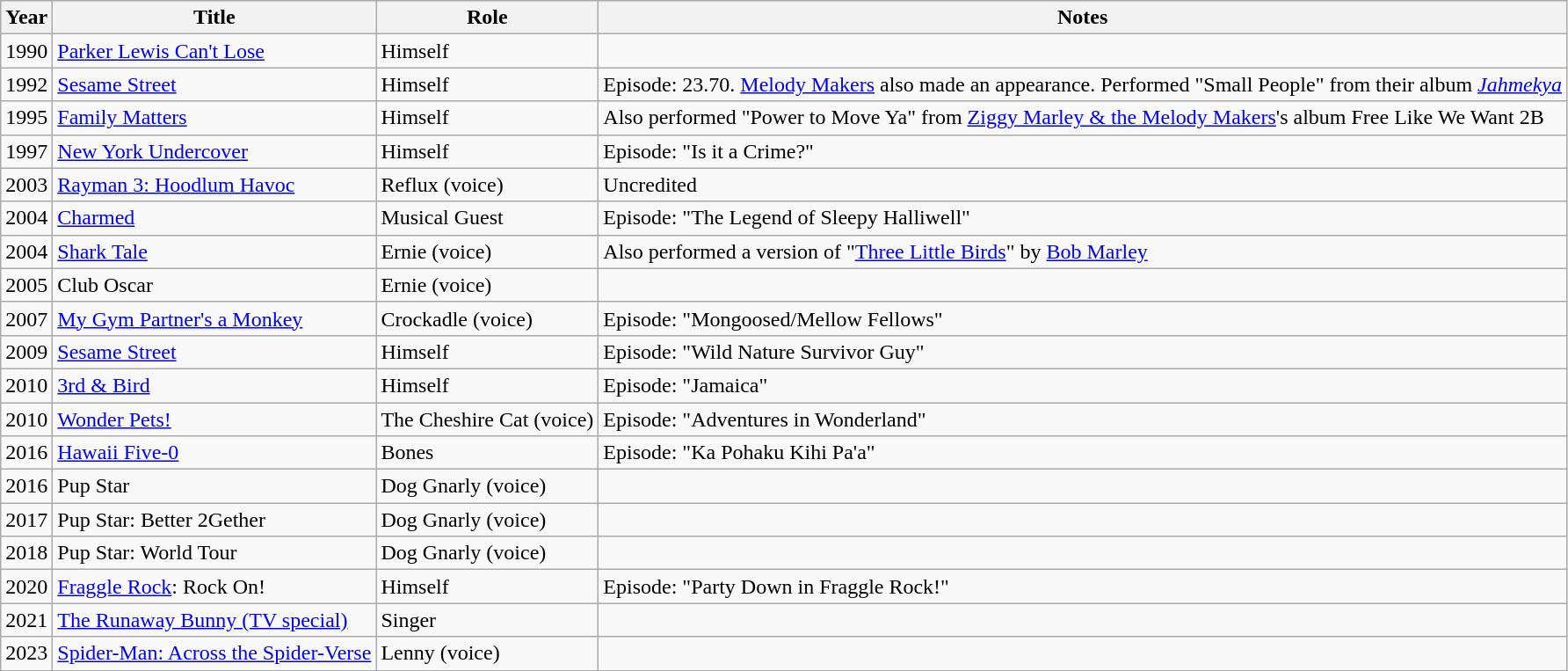<table class="wikitable sortable">
<tr>
<th><strong>Year</strong></th>
<th><strong>Title</strong></th>
<th><strong>Role</strong></th>
<th><strong>Notes</strong></th>
</tr>
<tr>
<td>1990</td>
<td><a href='#'>Parker Lewis Can't Lose</a></td>
<td>Himself</td>
<td></td>
</tr>
<tr>
<td>1992</td>
<td><a href='#'>Sesame Street</a></td>
<td>Himself</td>
<td>Episode: 23.70. <a href='#'>Melody Makers</a> also made an appearance. Performed "Small People" from their album <em><a href='#'>Jahmekya</a></em></td>
</tr>
<tr>
<td>1995</td>
<td><a href='#'>Family Matters</a></td>
<td>Himself</td>
<td>Also performed "Power to Move Ya" from <a href='#'>Ziggy Marley & the Melody Makers</a>'s album Free Like We Want 2B</td>
</tr>
<tr>
<td>1997</td>
<td><a href='#'>New York Undercover</a></td>
<td>Himself</td>
<td>Episode: "Is it a Crime?"</td>
</tr>
<tr>
<td>2003</td>
<td><a href='#'>Rayman 3: Hoodlum Havoc</a></td>
<td>Reflux (voice)</td>
<td>Uncredited</td>
</tr>
<tr>
<td>2004</td>
<td><a href='#'>Charmed</a></td>
<td>Musical Guest</td>
<td>Episode: "The Legend of Sleepy Halliwell"</td>
</tr>
<tr>
<td>2004</td>
<td><a href='#'>Shark Tale</a></td>
<td>Ernie (voice)</td>
<td>Also performed a version of "<a href='#'>Three Little Birds</a>" by <a href='#'>Bob Marley</a></td>
</tr>
<tr>
<td>2005</td>
<td>Club Oscar</td>
<td>Ernie (voice)</td>
<td></td>
</tr>
<tr>
<td>2007</td>
<td><a href='#'>My Gym Partner's a Monkey</a></td>
<td>Crockadle (voice)</td>
<td>Episode: "Mongoosed/Mellow Fellows"</td>
</tr>
<tr>
<td>2009</td>
<td><a href='#'>Sesame Street</a></td>
<td>Himself</td>
<td>Episode: "Wild Nature Survivor Guy"</td>
</tr>
<tr>
<td>2010</td>
<td><a href='#'>3rd & Bird</a></td>
<td>Himself</td>
<td>Episode: "Jamaica"</td>
</tr>
<tr>
<td>2010</td>
<td><a href='#'>Wonder Pets!</a></td>
<td>The Cheshire Cat (voice)</td>
<td>Episode: "Adventures in Wonderland"</td>
</tr>
<tr>
<td>2016</td>
<td><a href='#'>Hawaii Five-0</a></td>
<td>Bones</td>
<td>Episode: "Ka Pohaku Kihi Pa'a"</td>
</tr>
<tr>
<td>2016</td>
<td>Pup Star</td>
<td>Dog Gnarly (voice)</td>
<td></td>
</tr>
<tr>
<td>2017</td>
<td>Pup Star: Better 2Gether</td>
<td>Dog Gnarly (voice)</td>
<td></td>
</tr>
<tr>
<td>2018</td>
<td>Pup Star: World Tour</td>
<td>Dog Gnarly (voice)</td>
<td></td>
</tr>
<tr>
<td>2020</td>
<td><a href='#'>Fraggle Rock</a>: Rock On!</td>
<td>Himself</td>
<td>Episode: "Party Down in Fraggle Rock!"</td>
</tr>
<tr>
<td>2021</td>
<td><a href='#'>The Runaway Bunny (TV special)</a></td>
<td>Singer</td>
<td></td>
</tr>
<tr>
<td>2023</td>
<td><a href='#'>Spider-Man: Across the Spider-Verse</a></td>
<td>Lenny (voice)</td>
<td></td>
</tr>
</table>
